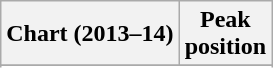<table class="wikitable sortable">
<tr>
<th>Chart (2013–14)</th>
<th>Peak<br>position</th>
</tr>
<tr>
</tr>
<tr>
</tr>
<tr>
</tr>
<tr>
</tr>
</table>
